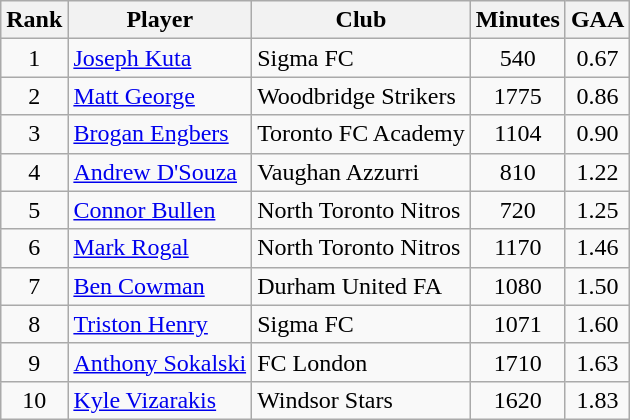<table class="wikitable">
<tr>
<th>Rank</th>
<th>Player</th>
<th>Club</th>
<th>Minutes</th>
<th>GAA</th>
</tr>
<tr>
<td align=center>1</td>
<td> <a href='#'>Joseph Kuta</a></td>
<td>Sigma FC</td>
<td align=center>540</td>
<td align=center>0.67</td>
</tr>
<tr>
<td align=center>2</td>
<td> <a href='#'>Matt George</a></td>
<td>Woodbridge Strikers</td>
<td align=center>1775</td>
<td align=center>0.86</td>
</tr>
<tr>
<td align=center>3</td>
<td> <a href='#'>Brogan Engbers</a></td>
<td>Toronto FC Academy</td>
<td align=center>1104</td>
<td align=center>0.90</td>
</tr>
<tr>
<td align=center>4</td>
<td> <a href='#'>Andrew D'Souza</a></td>
<td>Vaughan Azzurri</td>
<td align=center>810</td>
<td align=center>1.22</td>
</tr>
<tr>
<td align=center>5</td>
<td> <a href='#'>Connor Bullen</a></td>
<td>North Toronto Nitros</td>
<td align=center>720</td>
<td align=center>1.25</td>
</tr>
<tr>
<td align=center>6</td>
<td> <a href='#'>Mark Rogal</a></td>
<td>North Toronto Nitros</td>
<td align=center>1170</td>
<td align=center>1.46</td>
</tr>
<tr>
<td align=center>7</td>
<td> <a href='#'>Ben Cowman</a></td>
<td>Durham United FA</td>
<td align=center>1080</td>
<td align=center>1.50</td>
</tr>
<tr>
<td align=center>8</td>
<td> <a href='#'>Triston Henry</a></td>
<td>Sigma FC</td>
<td align=center>1071</td>
<td align=center>1.60</td>
</tr>
<tr>
<td align=center>9</td>
<td> <a href='#'>Anthony Sokalski</a></td>
<td>FC London</td>
<td align=center>1710</td>
<td align=center>1.63</td>
</tr>
<tr>
<td align=center>10</td>
<td> <a href='#'>Kyle Vizarakis</a></td>
<td>Windsor Stars</td>
<td align=center>1620</td>
<td align=center>1.83</td>
</tr>
</table>
